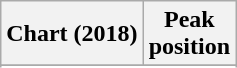<table class="wikitable plainrowheaders">
<tr>
<th>Chart (2018)</th>
<th>Peak<br>position</th>
</tr>
<tr>
</tr>
<tr>
</tr>
<tr>
</tr>
</table>
